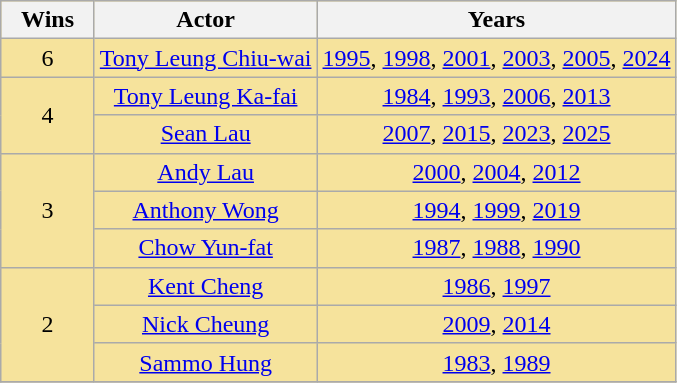<table class="wikitable" rowspan=2 cellpadding="4" style="text-align: center; border:1; background: #f6e39c">
<tr>
<th scope="col" width="55">Wins</th>
<th scope="col" align="center">Actor</th>
<th scope="col" align="center">Years</th>
</tr>
<tr>
<td rowspan=1 style="text-align:center">6</td>
<td><a href='#'>Tony Leung Chiu-wai</a></td>
<td><a href='#'>1995</a>, <a href='#'>1998</a>, <a href='#'>2001</a>, <a href='#'>2003</a>, <a href='#'>2005</a>, <a href='#'>2024</a></td>
</tr>
<tr>
<td rowspan=2 style="text-align:center">4</td>
<td><a href='#'>Tony Leung Ka-fai</a></td>
<td><a href='#'>1984</a>, <a href='#'>1993</a>, <a href='#'>2006</a>, <a href='#'>2013</a></td>
</tr>
<tr>
<td><a href='#'>Sean Lau</a></td>
<td><a href='#'>2007</a>, <a href='#'>2015</a>, <a href='#'>2023</a>, <a href='#'>2025</a></td>
</tr>
<tr>
<td rowspan=3 style="text-align:center">3</td>
<td><a href='#'>Andy Lau</a></td>
<td><a href='#'>2000</a>, <a href='#'>2004</a>, <a href='#'>2012</a></td>
</tr>
<tr>
<td><a href='#'>Anthony Wong</a></td>
<td><a href='#'>1994</a>, <a href='#'>1999</a>, <a href='#'>2019</a></td>
</tr>
<tr>
<td><a href='#'>Chow Yun-fat</a></td>
<td><a href='#'>1987</a>, <a href='#'>1988</a>, <a href='#'>1990</a></td>
</tr>
<tr>
<td rowspan=3 style="text-align:center">2</td>
<td><a href='#'>Kent Cheng</a></td>
<td><a href='#'>1986</a>, <a href='#'>1997</a></td>
</tr>
<tr>
<td><a href='#'>Nick Cheung</a></td>
<td><a href='#'>2009</a>, <a href='#'>2014</a></td>
</tr>
<tr>
<td><a href='#'>Sammo Hung</a></td>
<td><a href='#'>1983</a>, <a href='#'>1989</a></td>
</tr>
<tr>
</tr>
</table>
